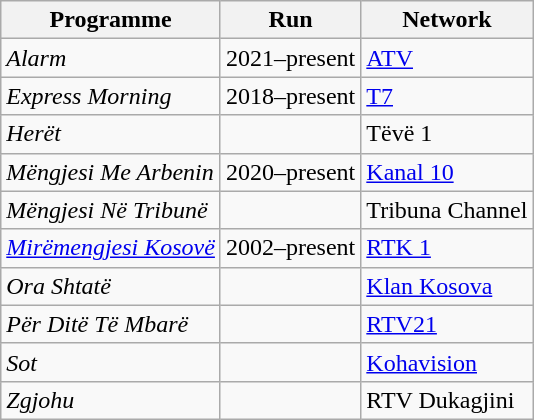<table class="wikitable">
<tr>
<th>Programme</th>
<th>Run</th>
<th>Network</th>
</tr>
<tr>
<td><em>Alarm</em></td>
<td>2021–present</td>
<td><a href='#'>ATV</a></td>
</tr>
<tr>
<td><em>Express Morning</em></td>
<td>2018–present</td>
<td><a href='#'>T7</a></td>
</tr>
<tr>
<td><em>Herët</em></td>
<td></td>
<td>Tëvë 1</td>
</tr>
<tr>
<td><em>Mëngjesi Me Arbenin</em></td>
<td>2020–present</td>
<td><a href='#'>Kanal 10</a></td>
</tr>
<tr>
<td><em>Mëngjesi Në Tribunë</em></td>
<td></td>
<td>Tribuna Channel</td>
</tr>
<tr>
<td><em><a href='#'>Mirëmengjesi Kosovë</a></em></td>
<td>2002–present</td>
<td><a href='#'>RTK 1</a></td>
</tr>
<tr>
<td><em>Ora Shtatë</em></td>
<td></td>
<td><a href='#'>Klan Kosova</a></td>
</tr>
<tr>
<td><em>Për Ditë Të Mbarë</em></td>
<td></td>
<td><a href='#'>RTV21</a></td>
</tr>
<tr>
<td><em>Sot</em></td>
<td></td>
<td><a href='#'>Kohavision</a></td>
</tr>
<tr>
<td><em>Zgjohu</em></td>
<td></td>
<td>RTV Dukagjini</td>
</tr>
</table>
